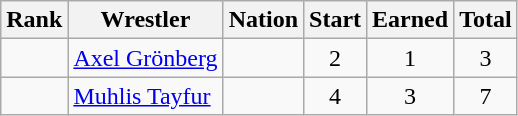<table class="wikitable sortable" style="text-align:center;">
<tr>
<th>Rank</th>
<th>Wrestler</th>
<th>Nation</th>
<th>Start</th>
<th>Earned</th>
<th>Total</th>
</tr>
<tr>
<td></td>
<td align=left><a href='#'>Axel Grönberg</a></td>
<td align=left></td>
<td>2</td>
<td>1</td>
<td>3</td>
</tr>
<tr>
<td></td>
<td align=left><a href='#'>Muhlis Tayfur</a></td>
<td align=left></td>
<td>4</td>
<td>3</td>
<td>7</td>
</tr>
</table>
